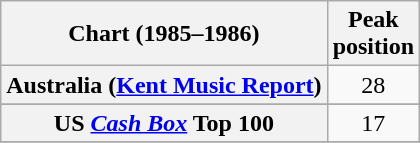<table class="wikitable sortable plainrowheaders" style="text-align:center">
<tr>
<th scope="col">Chart (1985–1986)</th>
<th scope="col">Peak<br>position</th>
</tr>
<tr>
<th scope="row">Australia (<a href='#'>Kent Music Report</a>)</th>
<td>28</td>
</tr>
<tr>
</tr>
<tr>
</tr>
<tr>
</tr>
<tr>
</tr>
<tr>
<th scope="row">US <em><a href='#'>Cash Box</a></em> Top 100</th>
<td>17</td>
</tr>
<tr>
</tr>
</table>
